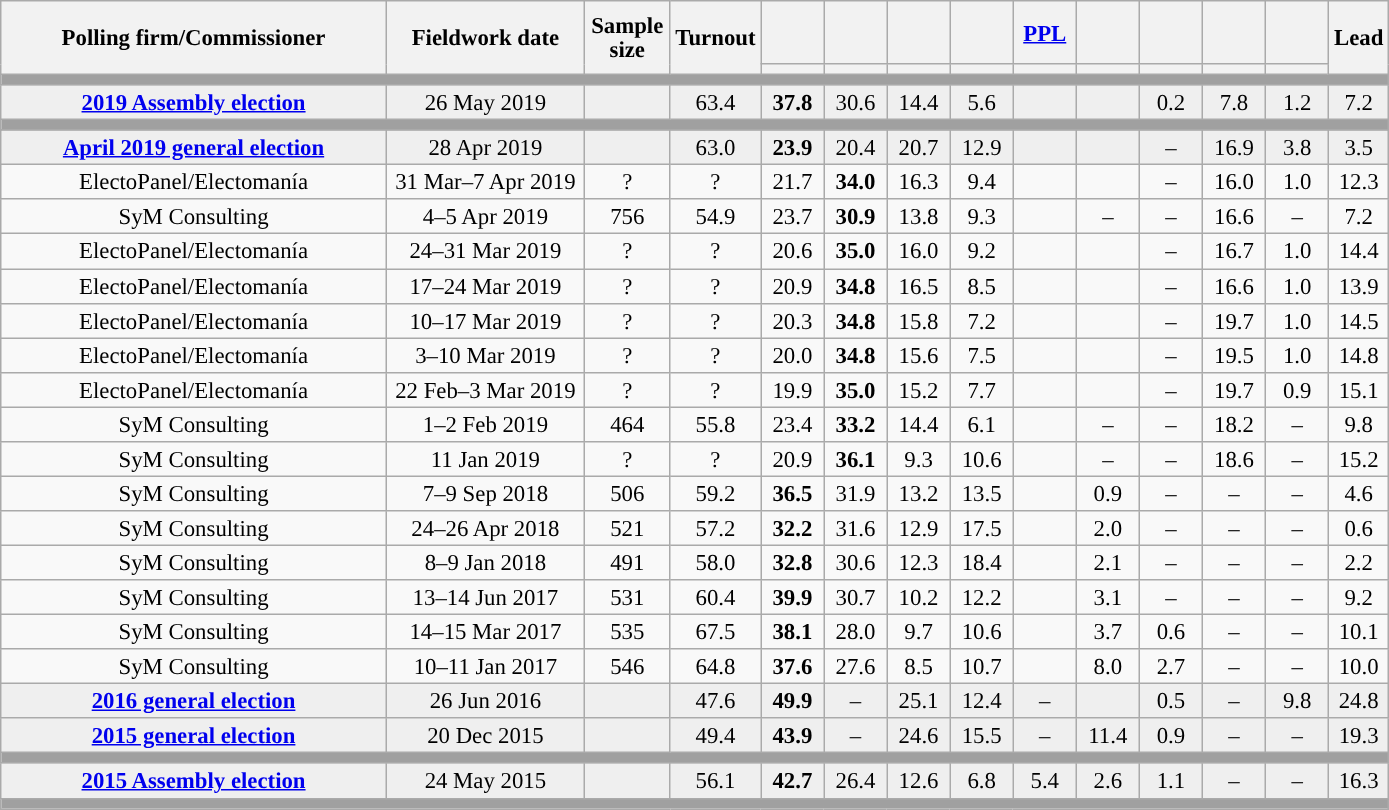<table class="wikitable collapsible collapsed" style="text-align:center; font-size:95%; line-height:16px;">
<tr style="height:42px;">
<th style="width:250px;" rowspan="2">Polling firm/Commissioner</th>
<th style="width:125px;" rowspan="2">Fieldwork date</th>
<th style="width:50px;" rowspan="2">Sample size</th>
<th style="width:45px;" rowspan="2">Turnout</th>
<th style="width:35px;"></th>
<th style="width:35px;"></th>
<th style="width:35px;"></th>
<th style="width:35px;"></th>
<th style="width:35px;"><a href='#'>PPL</a></th>
<th style="width:35px;"></th>
<th style="width:35px;"></th>
<th style="width:35px;"></th>
<th style="width:35px;"></th>
<th style="width:30px;" rowspan="2">Lead</th>
</tr>
<tr>
<th style="color:inherit;background:"></th>
<th style="color:inherit;background:"></th>
<th style="color:inherit;background:"></th>
<th style="color:inherit;background:"></th>
<th style="color:inherit;background:"></th>
<th style="color:inherit;background:"></th>
<th style="color:inherit;background:"></th>
<th style="color:inherit;background:"></th>
<th style="color:inherit;background:"></th>
</tr>
<tr>
<td colspan="14" style="background:#A0A0A0"></td>
</tr>
<tr style="background:#EFEFEF;">
<td><strong><a href='#'>2019 Assembly election</a></strong></td>
<td>26 May 2019</td>
<td></td>
<td>63.4</td>
<td><strong>37.8</strong><br></td>
<td>30.6<br></td>
<td>14.4<br></td>
<td>5.6<br></td>
<td></td>
<td></td>
<td>0.2<br></td>
<td>7.8<br></td>
<td>1.2<br></td>
<td style="background:">7.2</td>
</tr>
<tr>
<td colspan="14" style="background:#A0A0A0"></td>
</tr>
<tr>
</tr>
<tr style="background:#EFEFEF;">
<td><strong><a href='#'>April 2019 general election</a></strong></td>
<td>28 Apr 2019</td>
<td></td>
<td>63.0</td>
<td><strong>23.9</strong><br></td>
<td>20.4<br></td>
<td>20.7<br></td>
<td>12.9<br></td>
<td></td>
<td></td>
<td>–</td>
<td>16.9<br></td>
<td>3.8<br></td>
<td style="background:">3.5</td>
</tr>
<tr>
<td>ElectoPanel/Electomanía</td>
<td>31 Mar–7 Apr 2019</td>
<td>?</td>
<td>?</td>
<td>21.7<br></td>
<td><strong>34.0</strong><br></td>
<td>16.3<br></td>
<td>9.4<br></td>
<td></td>
<td></td>
<td>–</td>
<td>16.0<br></td>
<td>1.0<br></td>
<td style="background:">12.3</td>
</tr>
<tr>
<td>SyM Consulting</td>
<td>4–5 Apr 2019</td>
<td>756</td>
<td>54.9</td>
<td>23.7<br></td>
<td><strong>30.9</strong><br></td>
<td>13.8<br></td>
<td>9.3<br></td>
<td></td>
<td>–</td>
<td>–</td>
<td>16.6<br></td>
<td>–</td>
<td style="background:">7.2</td>
</tr>
<tr>
<td>ElectoPanel/Electomanía</td>
<td>24–31 Mar 2019</td>
<td>?</td>
<td>?</td>
<td>20.6<br></td>
<td><strong>35.0</strong><br></td>
<td>16.0<br></td>
<td>9.2<br></td>
<td></td>
<td></td>
<td>–</td>
<td>16.7<br></td>
<td>1.0<br></td>
<td style="background:">14.4</td>
</tr>
<tr>
<td>ElectoPanel/Electomanía</td>
<td>17–24 Mar 2019</td>
<td>?</td>
<td>?</td>
<td>20.9<br></td>
<td><strong>34.8</strong><br></td>
<td>16.5<br></td>
<td>8.5<br></td>
<td></td>
<td></td>
<td>–</td>
<td>16.6<br></td>
<td>1.0<br></td>
<td style="background:">13.9</td>
</tr>
<tr>
<td>ElectoPanel/Electomanía</td>
<td>10–17 Mar 2019</td>
<td>?</td>
<td>?</td>
<td>20.3<br></td>
<td><strong>34.8</strong><br></td>
<td>15.8<br></td>
<td>7.2<br></td>
<td></td>
<td></td>
<td>–</td>
<td>19.7<br></td>
<td>1.0<br></td>
<td style="background:">14.5</td>
</tr>
<tr>
<td>ElectoPanel/Electomanía</td>
<td>3–10 Mar 2019</td>
<td>?</td>
<td>?</td>
<td>20.0<br></td>
<td><strong>34.8</strong><br></td>
<td>15.6<br></td>
<td>7.5<br></td>
<td></td>
<td></td>
<td>–</td>
<td>19.5<br></td>
<td>1.0<br></td>
<td style="background:">14.8</td>
</tr>
<tr>
<td>ElectoPanel/Electomanía</td>
<td>22 Feb–3 Mar 2019</td>
<td>?</td>
<td>?</td>
<td>19.9<br></td>
<td><strong>35.0</strong><br></td>
<td>15.2<br></td>
<td>7.7<br></td>
<td></td>
<td></td>
<td>–</td>
<td>19.7<br></td>
<td>0.9<br></td>
<td style="background:">15.1</td>
</tr>
<tr>
<td>SyM Consulting</td>
<td>1–2 Feb 2019</td>
<td>464</td>
<td>55.8</td>
<td>23.4<br></td>
<td><strong>33.2</strong><br></td>
<td>14.4<br></td>
<td>6.1<br></td>
<td></td>
<td>–</td>
<td>–</td>
<td>18.2<br></td>
<td>–</td>
<td style="background:">9.8</td>
</tr>
<tr>
<td>SyM Consulting</td>
<td>11 Jan 2019</td>
<td>?</td>
<td>?</td>
<td>20.9<br></td>
<td><strong>36.1</strong><br></td>
<td>9.3<br></td>
<td>10.6<br></td>
<td></td>
<td>–</td>
<td>–</td>
<td>18.6<br></td>
<td>–</td>
<td style="background:">15.2</td>
</tr>
<tr>
<td>SyM Consulting</td>
<td>7–9 Sep 2018</td>
<td>506</td>
<td>59.2</td>
<td><strong>36.5</strong><br></td>
<td>31.9<br></td>
<td>13.2<br></td>
<td>13.5<br></td>
<td></td>
<td>0.9<br></td>
<td>–</td>
<td>–</td>
<td>–</td>
<td style="background:">4.6</td>
</tr>
<tr>
<td>SyM Consulting</td>
<td>24–26 Apr 2018</td>
<td>521</td>
<td>57.2</td>
<td><strong>32.2</strong><br></td>
<td>31.6<br></td>
<td>12.9<br></td>
<td>17.5<br></td>
<td></td>
<td>2.0<br></td>
<td>–</td>
<td>–</td>
<td>–</td>
<td style="background:">0.6</td>
</tr>
<tr>
<td>SyM Consulting</td>
<td>8–9 Jan 2018</td>
<td>491</td>
<td>58.0</td>
<td><strong>32.8</strong><br></td>
<td>30.6<br></td>
<td>12.3<br></td>
<td>18.4<br></td>
<td></td>
<td>2.1<br></td>
<td>–</td>
<td>–</td>
<td>–</td>
<td style="background:">2.2</td>
</tr>
<tr>
<td>SyM Consulting</td>
<td>13–14 Jun 2017</td>
<td>531</td>
<td>60.4</td>
<td><strong>39.9</strong><br></td>
<td>30.7<br></td>
<td>10.2<br></td>
<td>12.2<br></td>
<td></td>
<td>3.1<br></td>
<td>–</td>
<td>–</td>
<td>–</td>
<td style="background:">9.2</td>
</tr>
<tr>
<td>SyM Consulting</td>
<td>14–15 Mar 2017</td>
<td>535</td>
<td>67.5</td>
<td><strong>38.1</strong><br></td>
<td>28.0<br></td>
<td>9.7<br></td>
<td>10.6<br></td>
<td></td>
<td>3.7<br></td>
<td>0.6<br></td>
<td>–</td>
<td>–</td>
<td style="background:">10.1</td>
</tr>
<tr>
<td>SyM Consulting</td>
<td>10–11 Jan 2017</td>
<td>546</td>
<td>64.8</td>
<td><strong>37.6</strong><br></td>
<td>27.6<br></td>
<td>8.5<br></td>
<td>10.7<br></td>
<td></td>
<td>8.0<br></td>
<td>2.7<br></td>
<td>–</td>
<td>–</td>
<td style="background:">10.0</td>
</tr>
<tr style="background:#EFEFEF;">
<td><strong><a href='#'>2016 general election</a></strong></td>
<td>26 Jun 2016</td>
<td></td>
<td>47.6</td>
<td><strong>49.9</strong><br></td>
<td>–</td>
<td>25.1<br></td>
<td>12.4<br></td>
<td>–</td>
<td></td>
<td>0.5<br></td>
<td>–</td>
<td>9.8<br></td>
<td style="background:">24.8</td>
</tr>
<tr style="background:#EFEFEF;">
<td><strong><a href='#'>2015 general election</a></strong></td>
<td>20 Dec 2015</td>
<td></td>
<td>49.4</td>
<td><strong>43.9</strong><br></td>
<td>–</td>
<td>24.6<br></td>
<td>15.5<br></td>
<td>–</td>
<td>11.4<br></td>
<td>0.9<br></td>
<td>–</td>
<td>–</td>
<td style="background:">19.3</td>
</tr>
<tr>
<td colspan="14" style="background:#A0A0A0"></td>
</tr>
<tr style="background:#EFEFEF;">
<td><strong><a href='#'>2015 Assembly election</a></strong></td>
<td>24 May 2015</td>
<td></td>
<td>56.1</td>
<td><strong>42.7</strong><br></td>
<td>26.4<br></td>
<td>12.6<br></td>
<td>6.8<br></td>
<td>5.4<br></td>
<td>2.6<br></td>
<td>1.1<br></td>
<td>–</td>
<td>–</td>
<td style="background:">16.3</td>
</tr>
<tr>
<td colspan="14" style="background:#A0A0A0"></td>
</tr>
</table>
